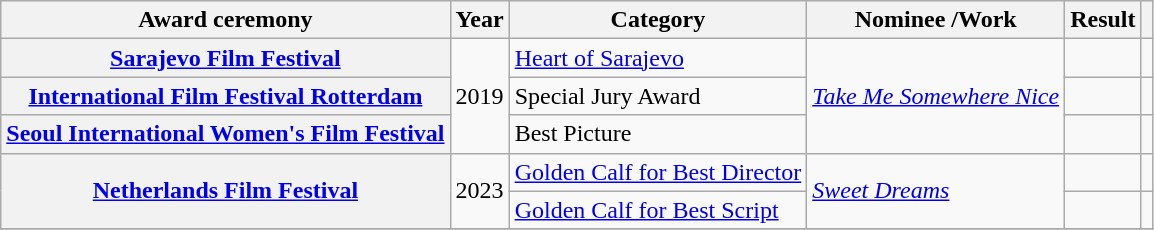<table class="wikitable plainrowheaders sortable">
<tr>
<th scope="col">Award ceremony</th>
<th scope="col">Year</th>
<th scope="col">Category</th>
<th scope="col">Nominee /Work</th>
<th scope="col">Result</th>
<th scope="col" class="unsortable"></th>
</tr>
<tr>
<th scope="row"rowspan=1><a href='#'>Sarajevo Film Festival</a></th>
<td rowspan=3>2019</td>
<td><a href='#'>Heart of Sarajevo</a></td>
<td rowspan=3><em><a href='#'>Take Me Somewhere Nice</a></em></td>
<td></td>
<td align="center"></td>
</tr>
<tr>
<th scope="row"rowspan=1><a href='#'>International Film Festival Rotterdam</a></th>
<td>Special Jury Award</td>
<td></td>
<td align="center"></td>
</tr>
<tr>
<th scope="row"rowspan=1><a href='#'>Seoul International Women's Film Festival</a></th>
<td>Best Picture</td>
<td></td>
<td align="center"></td>
</tr>
<tr>
<th scope="row"rowspan=2><a href='#'>Netherlands Film Festival</a></th>
<td rowspan=2>2023</td>
<td><a href='#'>Golden Calf for Best Director</a></td>
<td rowspan=2><em><a href='#'>Sweet Dreams</a></em></td>
<td></td>
<td align="center"></td>
</tr>
<tr>
<td><a href='#'>Golden Calf for Best Script</a></td>
<td></td>
<td align="center"></td>
</tr>
<tr>
</tr>
</table>
